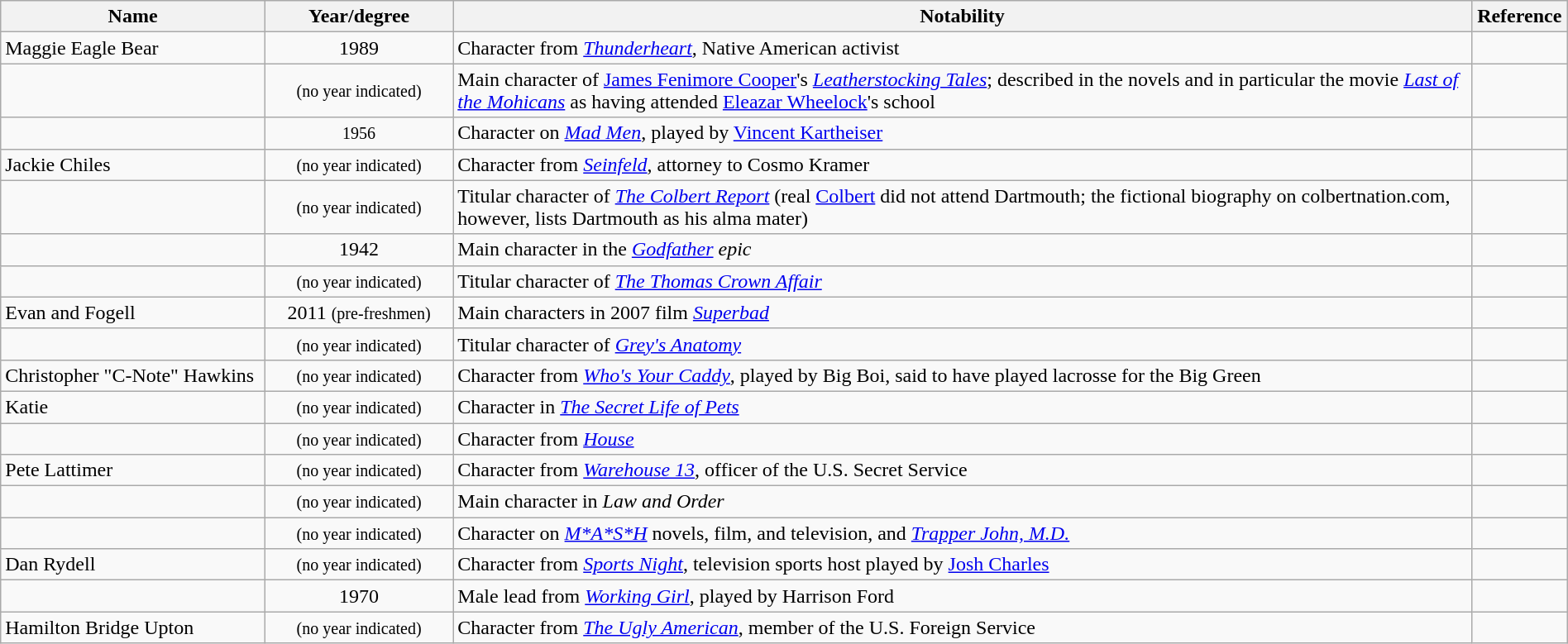<table class="wikitable sortable" style="width:100%">
<tr>
<th style="width:*;">Name</th>
<th style="width:12%;">Year/degree</th>
<th style="width:65%;" class="unsortable">Notability</th>
<th style="width:*;" class="unsortable">Reference</th>
</tr>
<tr>
<td>Maggie Eagle Bear</td>
<td style="text-align:center;">1989</td>
<td>Character from <em><a href='#'>Thunderheart</a></em>, Native American activist</td>
<td style="text-align:center;"></td>
</tr>
<tr>
<td></td>
<td style="text-align:center;"><small>(no year indicated)</small></td>
<td>Main character of <a href='#'>James Fenimore Cooper</a>'s <em><a href='#'>Leatherstocking Tales</a></em>; described in the novels and in particular the movie <em><a href='#'>Last of the Mohicans</a></em> as having attended <a href='#'>Eleazar Wheelock</a>'s school</td>
<td></td>
</tr>
<tr>
<td></td>
<td style="text-align:center;"><small>1956</small></td>
<td>Character on <em><a href='#'>Mad Men</a></em>, played by <a href='#'>Vincent Kartheiser</a></td>
<td style="text-align:center;"></td>
</tr>
<tr>
<td>Jackie Chiles</td>
<td style="text-align:center;"><small>(no year indicated)</small></td>
<td>Character from <em><a href='#'>Seinfeld</a></em>, attorney to Cosmo Kramer</td>
<td style="text-align:center;"></td>
</tr>
<tr>
<td></td>
<td style="text-align:center;"><small>(no year indicated)</small></td>
<td>Titular character of <em><a href='#'>The Colbert Report</a></em> (real <a href='#'>Colbert</a> did not attend Dartmouth; the fictional biography on colbertnation.com, however, lists Dartmouth as his alma mater)</td>
<td style="text-align:center;"></td>
</tr>
<tr>
<td></td>
<td style="text-align:center;">1942</td>
<td>Main character in the <em><a href='#'>Godfather</a> epic</em></td>
<td style="text-align:center;"></td>
</tr>
<tr>
<td></td>
<td style="text-align:center;"><small>(no year indicated)</small></td>
<td>Titular character of <em><a href='#'>The Thomas Crown Affair</a></em></td>
<td style="text-align:center;"></td>
</tr>
<tr>
<td>Evan and Fogell</td>
<td style="text-align:center;">2011 <small>(pre-freshmen)</small></td>
<td>Main characters in 2007 film <em><a href='#'>Superbad</a></em></td>
<td style="text-align:center;"></td>
</tr>
<tr>
<td></td>
<td style="text-align:center;"><small>(no year indicated)</small></td>
<td>Titular character of <em><a href='#'>Grey's Anatomy</a></em></td>
<td style="text-align:center;"></td>
</tr>
<tr>
<td>Christopher "C-Note" Hawkins</td>
<td style="text-align:center;"><small>(no year indicated)</small></td>
<td>Character from <em><a href='#'>Who's Your Caddy</a></em>, played by Big Boi, said to have played lacrosse for the Big Green</td>
<td style="text-align:center;"></td>
</tr>
<tr>
<td>Katie</td>
<td style="text-align:center;"><small>(no year indicated)</small></td>
<td>Character in <em><a href='#'>The Secret Life of Pets</a></em></td>
<td style="text-align:center;"></td>
</tr>
<tr>
<td></td>
<td style="text-align:center;"><small>(no year indicated)</small></td>
<td>Character from <em><a href='#'>House</a></em></td>
<td style="text-align:center;"></td>
</tr>
<tr>
<td>Pete Lattimer</td>
<td style="text-align:center;"><small>(no year indicated)</small></td>
<td>Character from <em><a href='#'>Warehouse 13</a></em>, officer of the U.S. Secret Service</td>
<td style="text-align:center;"></td>
</tr>
<tr>
<td></td>
<td style="text-align:center;"><small>(no year indicated)</small></td>
<td>Main character in <em>Law and Order</em></td>
<td style="text-align:center;"></td>
</tr>
<tr>
<td></td>
<td style="text-align:center;"><small>(no year indicated)</small></td>
<td>Character on <em><a href='#'>M*A*S*H</a></em> novels, film, and television, and <em><a href='#'>Trapper John, M.D.</a></em></td>
<td style="text-align:center;"></td>
</tr>
<tr>
<td>Dan Rydell</td>
<td style="text-align:center;"><small>(no year indicated)</small></td>
<td>Character from <em><a href='#'>Sports Night</a></em>, television sports host played by <a href='#'>Josh Charles</a></td>
<td style="text-align:center;"></td>
</tr>
<tr>
<td></td>
<td style="text-align:center;">1970</td>
<td>Male lead from <em><a href='#'>Working Girl</a></em>, played by Harrison Ford</td>
<td style="text-align:center;"></td>
</tr>
<tr>
<td>Hamilton Bridge Upton</td>
<td style="text-align:center;"><small>(no year indicated)</small></td>
<td>Character from <em><a href='#'>The Ugly American</a></em>, member of the U.S. Foreign Service</td>
<td style="text-align:center;"></td>
</tr>
</table>
